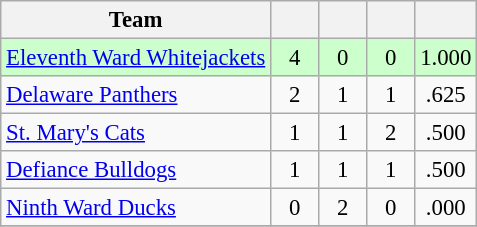<table class="wikitable" style="font-size:95%; text-align:center">
<tr>
<th>Team</th>
<th width="25"></th>
<th width="25"></th>
<th width="25"></th>
<th width="30"></th>
</tr>
<tr style="background:#cfc;">
<td style="text-align:left;"><a href='#'>Eleventh Ward Whitejackets</a></td>
<td>4</td>
<td>0</td>
<td>0</td>
<td>1.000</td>
</tr>
<tr>
<td style="text-align:left;"><a href='#'>Delaware Panthers</a></td>
<td>2</td>
<td>1</td>
<td>1</td>
<td>.625</td>
</tr>
<tr>
<td style="text-align:left;"><a href='#'>St. Mary's Cats</a></td>
<td>1</td>
<td>1</td>
<td>2</td>
<td>.500</td>
</tr>
<tr>
<td style="text-align:left;"><a href='#'>Defiance Bulldogs</a></td>
<td>1</td>
<td>1</td>
<td>1</td>
<td>.500</td>
</tr>
<tr>
<td style="text-align:left;"><a href='#'>Ninth Ward Ducks</a></td>
<td>0</td>
<td>2</td>
<td>0</td>
<td>.000</td>
</tr>
<tr>
</tr>
</table>
